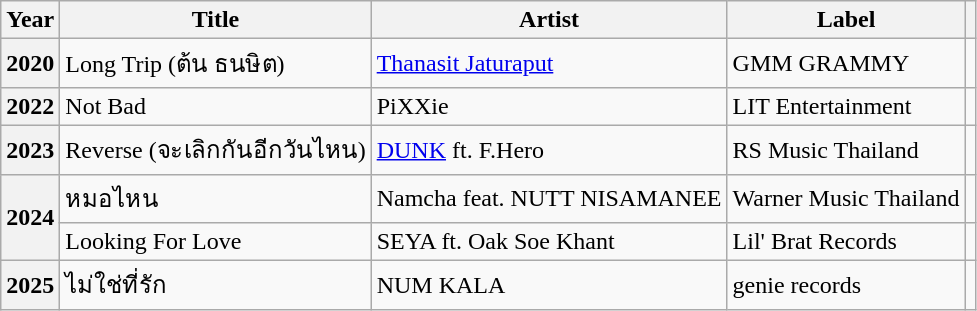<table class="wikitable sortable plainrowheaders">
<tr>
<th scope="col">Year</th>
<th scope="col">Title</th>
<th scope="col">Artist</th>
<th scope="col">Label</th>
<th scope="col" class="unsortable"></th>
</tr>
<tr>
<th rowspan="1">2020</th>
<td>Long Trip (ต้น ธนษิต)</td>
<td><a href='#'>Thanasit Jaturaput</a></td>
<td>GMM GRAMMY</td>
<td></td>
</tr>
<tr>
<th rowspan="1">2022</th>
<td>Not Bad</td>
<td>PiXXie</td>
<td>LIT Entertainment</td>
<td></td>
</tr>
<tr>
<th rowspan="1">2023</th>
<td>Reverse (จะเลิกกันอีกวันไหน)</td>
<td><a href='#'>DUNK</a> ft. F.Hero</td>
<td>RS Music Thailand</td>
<td></td>
</tr>
<tr>
<th rowspan="2">2024</th>
<td>หมอไหน</td>
<td>Namcha feat. NUTT NISAMANEE</td>
<td>Warner Music Thailand</td>
<td></td>
</tr>
<tr>
<td>Looking For Love</td>
<td>SEYA ft. Oak Soe Khant</td>
<td>Lil' Brat Records</td>
<td></td>
</tr>
<tr>
<th rowspan="1">2025</th>
<td>ไม่ใช่ที่รัก</td>
<td>NUM KALA</td>
<td>genie records</td>
<td></td>
</tr>
</table>
